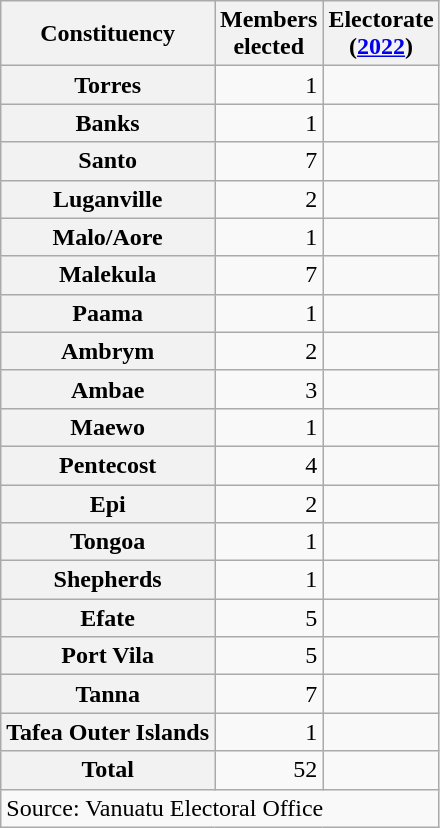<table class="wikitable sortable">
<tr>
<th>Constituency</th>
<th>Members<br>elected</th>
<th>Electorate<br>(<a href='#'>2022</a>)</th>
</tr>
<tr>
<th>Torres</th>
<td style="text-align:right">1</td>
<td style="text-align:right"></td>
</tr>
<tr>
<th>Banks</th>
<td style="text-align:right">1</td>
<td style="text-align:right"></td>
</tr>
<tr>
<th>Santo</th>
<td style="text-align:right">7</td>
<td style="text-align:right"></td>
</tr>
<tr>
<th>Luganville</th>
<td style="text-align:right">2</td>
<td style="text-align:right"></td>
</tr>
<tr>
<th>Malo/Aore</th>
<td style="text-align:right">1</td>
<td style="text-align:right"></td>
</tr>
<tr>
<th>Malekula</th>
<td style="text-align:right">7</td>
<td style="text-align:right"></td>
</tr>
<tr>
<th>Paama</th>
<td style="text-align:right">1</td>
<td style="text-align:right"></td>
</tr>
<tr>
<th>Ambrym</th>
<td style="text-align:right">2</td>
<td style="text-align:right"></td>
</tr>
<tr>
<th>Ambae</th>
<td style="text-align:right">3</td>
<td style="text-align:right"></td>
</tr>
<tr>
<th>Maewo</th>
<td style="text-align:right">1</td>
<td style="text-align:right"></td>
</tr>
<tr>
<th>Pentecost</th>
<td style="text-align:right">4</td>
<td style="text-align:right"></td>
</tr>
<tr>
<th>Epi</th>
<td style="text-align:right">2</td>
<td style="text-align:right"></td>
</tr>
<tr>
<th>Tongoa</th>
<td style="text-align:right">1</td>
<td style="text-align:right"></td>
</tr>
<tr>
<th>Shepherds</th>
<td style="text-align:right">1</td>
<td style="text-align:right"></td>
</tr>
<tr>
<th>Efate</th>
<td style="text-align:right">5</td>
<td style="text-align:right"></td>
</tr>
<tr>
<th>Port Vila</th>
<td style="text-align:right">5</td>
<td style="text-align:right"></td>
</tr>
<tr>
<th>Tanna</th>
<td style="text-align:right">7</td>
<td style="text-align:right"></td>
</tr>
<tr>
<th>Tafea Outer Islands</th>
<td style="text-align:right">1</td>
<td style="text-align:right"></td>
</tr>
<tr class="sortbottom">
<th>Total</th>
<td style="text-align:right">52</td>
<td style="text-align:right"></td>
</tr>
<tr class="sortbottom">
<td colspan="3">Source: Vanuatu Electoral Office</td>
</tr>
</table>
